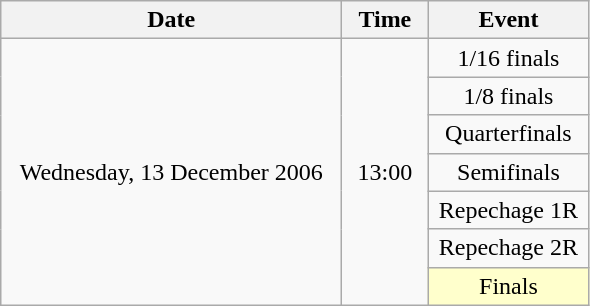<table class = "wikitable" style="text-align:center;">
<tr>
<th width=220>Date</th>
<th width=50>Time</th>
<th width=100>Event</th>
</tr>
<tr>
<td rowspan=7>Wednesday, 13 December 2006</td>
<td rowspan=7>13:00</td>
<td>1/16 finals</td>
</tr>
<tr>
<td>1/8 finals</td>
</tr>
<tr>
<td>Quarterfinals</td>
</tr>
<tr>
<td>Semifinals</td>
</tr>
<tr>
<td>Repechage 1R</td>
</tr>
<tr>
<td>Repechage 2R</td>
</tr>
<tr>
<td bgcolor=ffffcc>Finals</td>
</tr>
</table>
